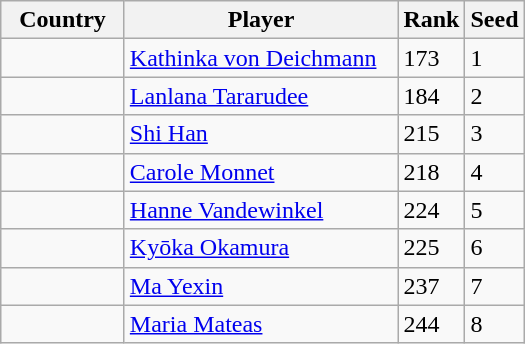<table class="wikitable">
<tr>
<th width="75">Country</th>
<th width="175">Player</th>
<th>Rank</th>
<th>Seed</th>
</tr>
<tr>
<td></td>
<td><a href='#'>Kathinka von Deichmann</a></td>
<td>173</td>
<td>1</td>
</tr>
<tr>
<td></td>
<td><a href='#'>Lanlana Tararudee</a></td>
<td>184</td>
<td>2</td>
</tr>
<tr>
<td></td>
<td><a href='#'>Shi Han</a></td>
<td>215</td>
<td>3</td>
</tr>
<tr>
<td></td>
<td><a href='#'>Carole Monnet</a></td>
<td>218</td>
<td>4</td>
</tr>
<tr>
<td></td>
<td><a href='#'>Hanne Vandewinkel</a></td>
<td>224</td>
<td>5</td>
</tr>
<tr>
<td></td>
<td><a href='#'>Kyōka Okamura</a></td>
<td>225</td>
<td>6</td>
</tr>
<tr>
<td></td>
<td><a href='#'>Ma Yexin</a></td>
<td>237</td>
<td>7</td>
</tr>
<tr>
<td></td>
<td><a href='#'>Maria Mateas</a></td>
<td>244</td>
<td>8</td>
</tr>
</table>
